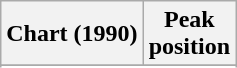<table class="wikitable sortable plainrowheaders" style="text-align:center">
<tr>
<th scope="col">Chart (1990)</th>
<th scope="col">Peak<br> position</th>
</tr>
<tr>
</tr>
<tr>
</tr>
</table>
